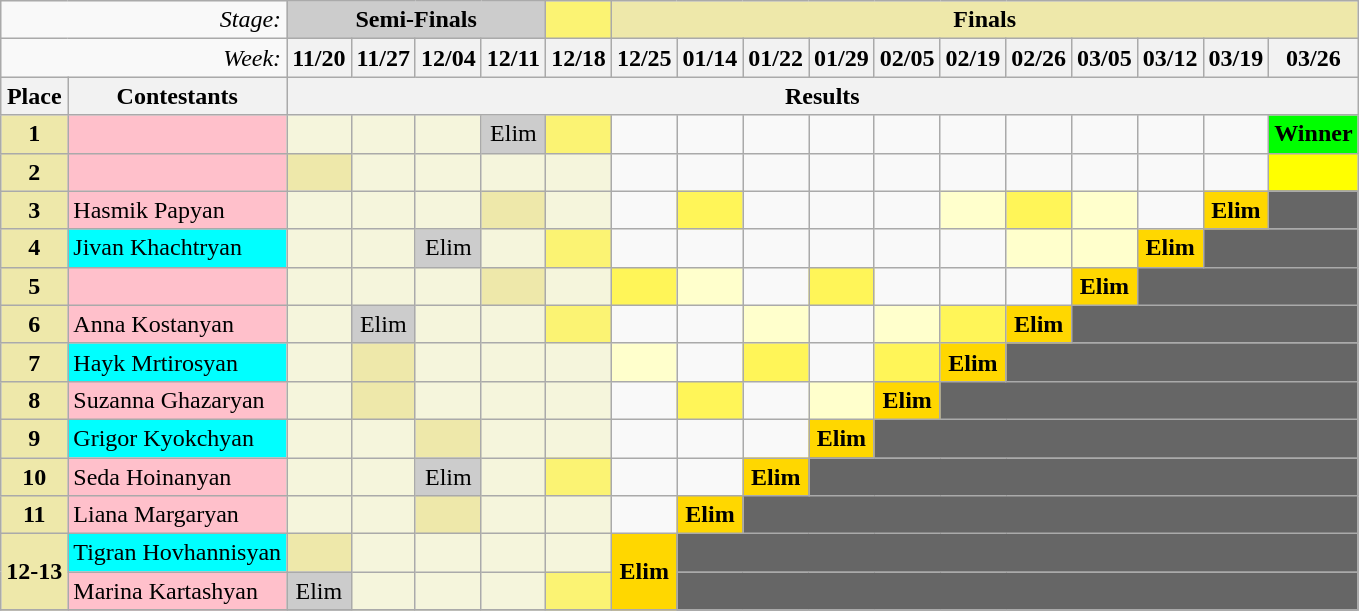<table class="wikitable">
<tr>
<td colspan=2 align="right"><em>Stage:</em></td>
<td colspan=4 bgcolor="CCCCCC" align="Center"><strong>Semi-Finals</strong></td>
<td colspan=1 bgcolor="#FBF373" align="center"></td>
<td colspan=11 bgcolor="palegoldenrod" align="Center"><strong>Finals</strong></td>
</tr>
<tr>
<td colspan=2 align="right"><em>Week:</em></td>
<th>11/20</th>
<th>11/27</th>
<th>12/04</th>
<th>12/11</th>
<th>12/18</th>
<th>12/25</th>
<th>01/14</th>
<th>01/22</th>
<th>01/29</th>
<th>02/05</th>
<th>02/19</th>
<th>02/26</th>
<th>03/05</th>
<th>03/12</th>
<th>03/19</th>
<th>03/26</th>
</tr>
<tr>
<th>Place</th>
<th>Contestants</th>
<th colspan=16 align="center">Results</th>
</tr>
<tr>
<td align="center" bgcolor="palegoldenrod"><strong>1</strong></td>
<td bgcolor="pink"></td>
<td bgcolor="F5F5DC"></td>
<td bgcolor="F5F5DC"></td>
<td bgcolor="F5F5DC"></td>
<td bgcolor="#CCCCCC" align="center">Elim</td>
<td bgcolor="#FBF373" align="center"></td>
<td></td>
<td></td>
<td></td>
<td></td>
<td></td>
<td></td>
<td></td>
<td></td>
<td></td>
<td></td>
<td style="background: Lime"><strong>Winner</strong></td>
</tr>
<tr>
<td align="center" bgcolor="palegoldenrod"><strong>2</strong></td>
<td bgcolor="pink"></td>
<td bgcolor="palegoldenrod" align="center"></td>
<td bgcolor="F5F5DC"></td>
<td bgcolor="F5F5DC"></td>
<td bgcolor="F5F5DC"></td>
<td bgcolor="F5F5DC"></td>
<td></td>
<td></td>
<td></td>
<td></td>
<td></td>
<td></td>
<td></td>
<td></td>
<td></td>
<td></td>
<td style="background: yellow"></td>
</tr>
<tr>
<td align="center" bgcolor="palegoldenrod"><strong>3</strong></td>
<td bgcolor="pink">Hasmik Papyan</td>
<td bgcolor="F5F5DC"></td>
<td bgcolor="F5F5DC"></td>
<td bgcolor="F5F5DC"></td>
<td bgcolor="palegoldenrod" align="center"></td>
<td bgcolor="F5F5DC"></td>
<td></td>
<td bgcolor="#FFF558" align="center"></td>
<td></td>
<td></td>
<td></td>
<td bgcolor="#FFFFCC" align="center"></td>
<td bgcolor="#FFF558" align="center"></td>
<td bgcolor="#FFFFCC" align="center"></td>
<td></td>
<td bgcolor="gold" align="center"><strong>Elim</strong></td>
<td bgcolor="666666"></td>
</tr>
<tr>
<td align="center" bgcolor="palegoldenrod"><strong>4</strong></td>
<td bgcolor="cyan">Jivan Khachtryan</td>
<td bgcolor="F5F5DC"></td>
<td bgcolor="F5F5DC"></td>
<td bgcolor="#CCCCCC" align="center">Elim</td>
<td bgcolor="F5F5DC"></td>
<td bgcolor="#FBF373" align="center"></td>
<td></td>
<td></td>
<td></td>
<td></td>
<td></td>
<td></td>
<td bgcolor="#FFFFCC" align="center"></td>
<td bgcolor="#FFFFCC" align="center"></td>
<td bgcolor="gold" align="center"><strong>Elim</strong></td>
<td colspan=2 bgcolor="666666"></td>
</tr>
<tr>
<td align="center" bgcolor="palegoldenrod"><strong>5</strong></td>
<td bgcolor="pink"></td>
<td bgcolor="F5F5DC"></td>
<td bgcolor="F5F5DC"></td>
<td bgcolor="F5F5DC"></td>
<td bgcolor="palegoldenrod" align="center"></td>
<td bgcolor="F5F5DC"></td>
<td bgcolor="#FFF558" align="center"></td>
<td bgcolor="#FFFFCC" align="center"></td>
<td></td>
<td bgcolor="#FFF558" align="center"></td>
<td></td>
<td></td>
<td></td>
<td bgcolor="gold" align="center"><strong>Elim</strong></td>
<td colspan=3 bgcolor="666666"></td>
</tr>
<tr>
<td align="center" bgcolor="palegoldenrod"><strong>6</strong></td>
<td bgcolor="pink">Anna Kostanyan</td>
<td bgcolor="F5F5DC"></td>
<td bgcolor="#CCCCCC" align="center">Elim</td>
<td bgcolor="F5F5DC"></td>
<td bgcolor="F5F5DC"></td>
<td bgcolor="#FBF373" align="center"></td>
<td></td>
<td></td>
<td bgcolor="#FFFFCC" align="center"></td>
<td></td>
<td bgcolor="#FFFFCC" align="center"></td>
<td bgcolor="#FFF558" align="center"></td>
<td bgcolor="gold" align="center"><strong>Elim</strong></td>
<td colspan=4 bgcolor="666666"></td>
</tr>
<tr>
<td align="center" bgcolor="palegoldenrod"><strong>7</strong></td>
<td bgcolor="cyan">Hayk Mrtirosyan</td>
<td bgcolor="F5F5DC"></td>
<td bgcolor="palegoldenrod" align="center"></td>
<td bgcolor="F5F5DC"></td>
<td bgcolor="F5F5DC"></td>
<td bgcolor="F5F5DC"></td>
<td bgcolor="#FFFFCC" align="center"></td>
<td></td>
<td bgcolor="#FFF558" align="center"></td>
<td></td>
<td bgcolor="#FFF558" align="center"></td>
<td bgcolor="gold" align="center"><strong>Elim</strong></td>
<td colspan=5 bgcolor="666666"></td>
</tr>
<tr>
<td align="center" bgcolor="palegoldenrod"><strong>8</strong></td>
<td bgcolor="pink">Suzanna Ghazaryan</td>
<td bgcolor="F5F5DC"></td>
<td bgcolor="palegoldenrod" align="center"></td>
<td bgcolor="F5F5DC"></td>
<td bgcolor="F5F5DC"></td>
<td bgcolor="F5F5DC"></td>
<td></td>
<td bgcolor="#FFF558" align="center"></td>
<td></td>
<td bgcolor="#FFFFCC" align="center"></td>
<td bgcolor="gold" align="center"><strong>Elim</strong></td>
<td colspan=6 bgcolor="666666"></td>
</tr>
<tr>
<td align="center" bgcolor="palegoldenrod"><strong>9</strong></td>
<td bgcolor="cyan">Grigor Kyokchyan</td>
<td bgcolor="F5F5DC"></td>
<td bgcolor="F5F5DC"></td>
<td bgcolor="palegoldenrod" align="center"></td>
<td bgcolor="F5F5DC"></td>
<td bgcolor="F5F5DC"></td>
<td></td>
<td></td>
<td></td>
<td bgcolor="gold" align="center"><strong>Elim</strong></td>
<td colspan=7 bgcolor="666666"></td>
</tr>
<tr>
<td align="center" bgcolor="palegoldenrod"><strong>10</strong></td>
<td bgcolor="pink">Seda Hoinanyan</td>
<td bgcolor="F5F5DC"></td>
<td bgcolor="F5F5DC"></td>
<td bgcolor="#CCCCCC" align="center">Elim</td>
<td bgcolor="F5F5DC"></td>
<td bgcolor="#FBF373" align="center"></td>
<td></td>
<td></td>
<td bgcolor="gold" align="center"><strong>Elim</strong></td>
<td colspan=8 bgcolor="666666"></td>
</tr>
<tr>
<td align="center" bgcolor="palegoldenrod"><strong>11</strong></td>
<td bgcolor="pink">Liana Margaryan</td>
<td bgcolor="F5F5DC"></td>
<td bgcolor="F5F5DC"></td>
<td bgcolor="palegoldenrod" align="center"></td>
<td bgcolor="F5F5DC"></td>
<td bgcolor="F5F5DC"></td>
<td></td>
<td bgcolor="gold" align="center"><strong>Elim</strong></td>
<td colspan=9 bgcolor="666666"></td>
</tr>
<tr>
<td align="center" rowspan=2 bgcolor="palegoldenrod"><strong>12-13</strong></td>
<td bgcolor="cyan">Tigran Hovhannisyan</td>
<td bgcolor="palegoldenrod" align="center"></td>
<td bgcolor="F5F5DC"></td>
<td bgcolor="F5F5DC"></td>
<td bgcolor="F5F5DC"></td>
<td bgcolor="F5F5DC"></td>
<td bgcolor="gold" align="center" rowspan=2><strong>Elim</strong></td>
<td colspan=10 bgcolor="666666"></td>
</tr>
<tr>
<td bgcolor="pink">Marina Kartashyan</td>
<td bgcolor="#CCCCCC" align="center">Elim</td>
<td bgcolor="F5F5DC"></td>
<td bgcolor="F5F5DC"></td>
<td bgcolor="F5F5DC"></td>
<td bgcolor="#FBF373" align="center"></td>
<td colspan=10 bgcolor="666666"></td>
</tr>
<tr>
</tr>
</table>
